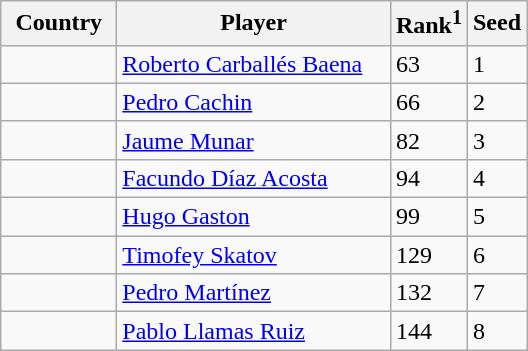<table class="sortable wikitable">
<tr>
<th width="70">Country</th>
<th width="175">Player</th>
<th>Rank<sup>1</sup></th>
<th>Seed</th>
</tr>
<tr>
<td></td>
<td><a href='#'>Roberto Carballés Baena</a></td>
<td>63</td>
<td>1</td>
</tr>
<tr>
<td></td>
<td><a href='#'>Pedro Cachin</a></td>
<td>66</td>
<td>2</td>
</tr>
<tr>
<td></td>
<td><a href='#'>Jaume Munar</a></td>
<td>82</td>
<td>3</td>
</tr>
<tr>
<td></td>
<td><a href='#'>Facundo Díaz Acosta</a></td>
<td>94</td>
<td>4</td>
</tr>
<tr>
<td></td>
<td><a href='#'>Hugo Gaston</a></td>
<td>99</td>
<td>5</td>
</tr>
<tr>
<td></td>
<td><a href='#'>Timofey Skatov</a></td>
<td>129</td>
<td>6</td>
</tr>
<tr>
<td></td>
<td><a href='#'>Pedro Martínez</a></td>
<td>132</td>
<td>7</td>
</tr>
<tr>
<td></td>
<td><a href='#'>Pablo Llamas Ruiz</a></td>
<td>144</td>
<td>8</td>
</tr>
</table>
